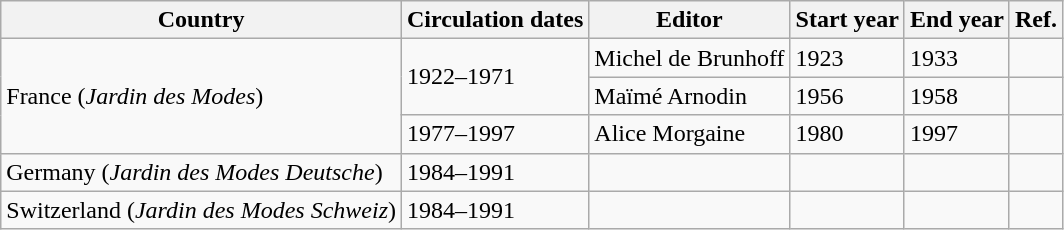<table class="wikitable">
<tr>
<th>Country</th>
<th>Circulation dates</th>
<th>Editor</th>
<th>Start year</th>
<th>End year</th>
<th>Ref.</th>
</tr>
<tr>
<td rowspan="3">France (<em>Jardin des Modes</em>)</td>
<td rowspan="2">1922–1971</td>
<td>Michel de Brunhoff</td>
<td>1923</td>
<td>1933</td>
<td></td>
</tr>
<tr>
<td>Maïmé Arnodin</td>
<td>1956</td>
<td>1958</td>
<td></td>
</tr>
<tr>
<td>1977–1997</td>
<td>Alice Morgaine</td>
<td>1980</td>
<td>1997</td>
<td></td>
</tr>
<tr>
<td>Germany (<em>Jardin des Modes Deutsche</em>)</td>
<td>1984–1991</td>
<td></td>
<td></td>
<td></td>
<td></td>
</tr>
<tr>
<td>Switzerland (<em>Jardin des Modes Schweiz</em>)</td>
<td>1984–1991</td>
<td></td>
<td></td>
<td></td>
<td></td>
</tr>
</table>
